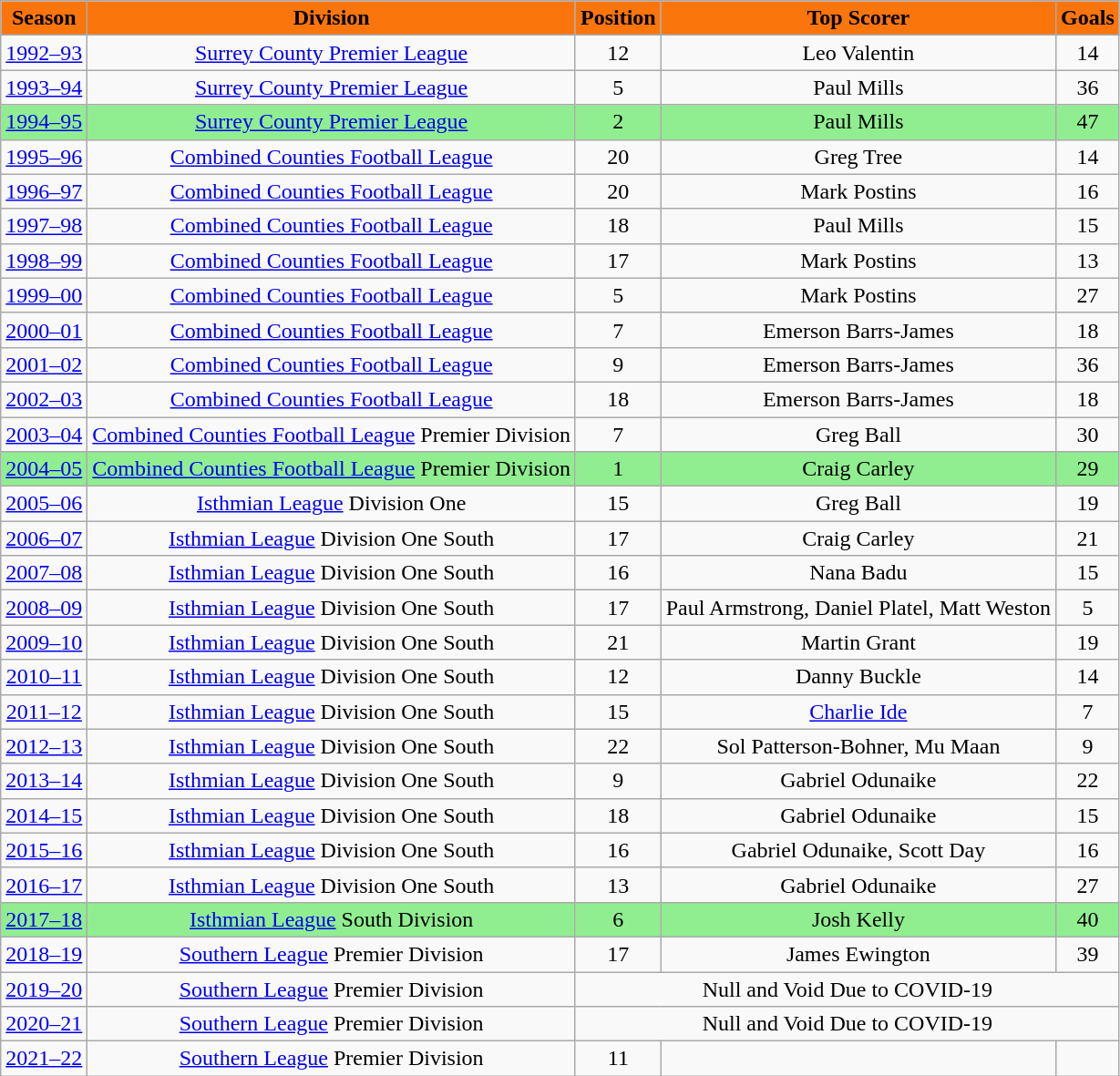<table class="wikitable" style="text-align: center">
<tr>
<th style="background: #FA750C;"><span>Season</span></th>
<th style="background: #FA750C;"><span>Division</span></th>
<th style="background: #FA750C;"><span>Position</span></th>
<th style="background: #FA750C;"><span>Top Scorer</span></th>
<th style="background: #FA750C;"><span>Goals</span></th>
</tr>
<tr>
<td><a href='#'>1992–93</a></td>
<td><a href='#'>Surrey County Premier League</a></td>
<td>12</td>
<td>Leo Valentin</td>
<td>14</td>
</tr>
<tr>
<td><a href='#'>1993–94</a></td>
<td><a href='#'>Surrey County Premier League</a></td>
<td>5</td>
<td>Paul Mills</td>
<td>36</td>
</tr>
<tr style="background: #90EE90;">
<td><a href='#'>1994–95</a></td>
<td><a href='#'>Surrey County Premier League</a></td>
<td>2</td>
<td>Paul Mills</td>
<td>47</td>
</tr>
<tr>
<td><a href='#'>1995–96</a></td>
<td><a href='#'>Combined Counties Football League</a></td>
<td>20</td>
<td>Greg Tree</td>
<td>14</td>
</tr>
<tr>
<td><a href='#'>1996–97</a></td>
<td><a href='#'>Combined Counties Football League</a></td>
<td>20</td>
<td>Mark Postins</td>
<td>16</td>
</tr>
<tr>
<td><a href='#'>1997–98</a></td>
<td><a href='#'>Combined Counties Football League</a></td>
<td>18</td>
<td>Paul Mills</td>
<td>15</td>
</tr>
<tr>
<td><a href='#'>1998–99</a></td>
<td><a href='#'>Combined Counties Football League</a></td>
<td>17</td>
<td>Mark Postins</td>
<td>13</td>
</tr>
<tr>
<td><a href='#'>1999–00</a></td>
<td><a href='#'>Combined Counties Football League</a></td>
<td>5</td>
<td>Mark Postins</td>
<td>27</td>
</tr>
<tr>
<td><a href='#'>2000–01</a></td>
<td><a href='#'>Combined Counties Football League</a></td>
<td>7</td>
<td>Emerson Barrs-James</td>
<td>18</td>
</tr>
<tr>
<td><a href='#'>2001–02</a></td>
<td><a href='#'>Combined Counties Football League</a></td>
<td>9</td>
<td>Emerson Barrs-James</td>
<td>36</td>
</tr>
<tr>
<td><a href='#'>2002–03</a></td>
<td><a href='#'>Combined Counties Football League</a></td>
<td>18</td>
<td>Emerson Barrs-James</td>
<td>18</td>
</tr>
<tr>
<td><a href='#'>2003–04</a></td>
<td><a href='#'>Combined Counties Football League</a> Premier Division</td>
<td>7</td>
<td>Greg Ball</td>
<td>30</td>
</tr>
<tr style="background: #90EE90;">
<td><a href='#'>2004–05</a></td>
<td><a href='#'>Combined Counties Football League</a> Premier Division</td>
<td>1</td>
<td>Craig Carley</td>
<td>29</td>
</tr>
<tr>
<td><a href='#'>2005–06</a></td>
<td><a href='#'>Isthmian League</a> Division One</td>
<td>15</td>
<td>Greg Ball</td>
<td>19</td>
</tr>
<tr>
<td><a href='#'>2006–07</a></td>
<td><a href='#'>Isthmian League</a> Division One South</td>
<td>17</td>
<td>Craig Carley</td>
<td>21</td>
</tr>
<tr>
<td><a href='#'>2007–08</a></td>
<td><a href='#'>Isthmian League</a> Division One South</td>
<td>16</td>
<td>Nana Badu</td>
<td>15</td>
</tr>
<tr>
<td><a href='#'>2008–09</a></td>
<td><a href='#'>Isthmian League</a> Division One South</td>
<td>17</td>
<td>Paul Armstrong, Daniel Platel, Matt Weston</td>
<td>5</td>
</tr>
<tr>
<td><a href='#'>2009–10</a></td>
<td><a href='#'>Isthmian League</a> Division One South</td>
<td>21</td>
<td>Martin Grant</td>
<td>19</td>
</tr>
<tr>
<td><a href='#'>2010–11</a></td>
<td><a href='#'>Isthmian League</a> Division One South</td>
<td>12</td>
<td>Danny Buckle</td>
<td>14</td>
</tr>
<tr>
<td><a href='#'>2011–12</a></td>
<td><a href='#'>Isthmian League</a> Division One South</td>
<td>15</td>
<td><a href='#'>Charlie Ide</a></td>
<td>7</td>
</tr>
<tr>
<td><a href='#'>2012–13</a></td>
<td><a href='#'>Isthmian League</a> Division One South</td>
<td>22</td>
<td>Sol Patterson-Bohner, Mu Maan</td>
<td>9</td>
</tr>
<tr>
<td><a href='#'>2013–14</a></td>
<td><a href='#'>Isthmian League</a> Division One South</td>
<td>9</td>
<td>Gabriel Odunaike</td>
<td>22</td>
</tr>
<tr>
<td><a href='#'>2014–15</a></td>
<td><a href='#'>Isthmian League</a> Division One South</td>
<td>18</td>
<td>Gabriel Odunaike</td>
<td>15</td>
</tr>
<tr>
<td><a href='#'>2015–16</a></td>
<td><a href='#'>Isthmian League</a> Division One South</td>
<td>16</td>
<td>Gabriel Odunaike, Scott Day</td>
<td>16</td>
</tr>
<tr>
<td><a href='#'>2016–17</a></td>
<td><a href='#'>Isthmian League</a> Division One South</td>
<td>13</td>
<td>Gabriel Odunaike</td>
<td>27</td>
</tr>
<tr style="background: #90EE90;">
<td><a href='#'>2017–18</a></td>
<td><a href='#'>Isthmian League</a> South Division</td>
<td>6</td>
<td>Josh Kelly</td>
<td>40</td>
</tr>
<tr>
<td><a href='#'>2018–19</a></td>
<td><a href='#'>Southern League</a> Premier Division</td>
<td>17</td>
<td>James Ewington</td>
<td>39</td>
</tr>
<tr>
<td><a href='#'>2019–20</a></td>
<td><a href='#'>Southern League</a> Premier Division</td>
<td colspan="3">Null and Void Due to COVID-19</td>
</tr>
<tr>
<td><a href='#'>2020–21</a></td>
<td><a href='#'>Southern League</a> Premier Division</td>
<td colspan="3">Null and Void Due to COVID-19</td>
</tr>
<tr>
<td><a href='#'>2021–22</a></td>
<td><a href='#'>Southern League</a> Premier Division</td>
<td>11</td>
<td></td>
<td></td>
</tr>
</table>
